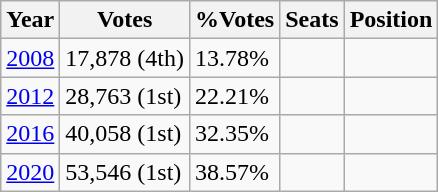<table class="wikitable">
<tr>
<th>Year</th>
<th>Votes</th>
<th>%Votes</th>
<th>Seats</th>
<th>Position</th>
</tr>
<tr>
<td><a href='#'>2008</a></td>
<td>17,878 (4th)</td>
<td>13.78%</td>
<td></td>
<td></td>
</tr>
<tr>
<td><a href='#'>2012</a></td>
<td>28,763 (1st)</td>
<td>22.21%</td>
<td></td>
<td></td>
</tr>
<tr>
<td><a href='#'>2016</a></td>
<td>40,058 (1st)</td>
<td>32.35%</td>
<td></td>
<td></td>
</tr>
<tr>
<td><a href='#'>2020</a></td>
<td>53,546 (1st)</td>
<td>38.57%</td>
<td></td>
<td></td>
</tr>
</table>
